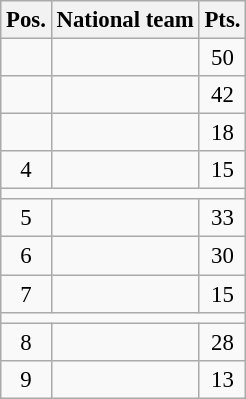<table class=wikitable style="font-size: 95%">
<tr>
<th>Pos.</th>
<th>National team</th>
<th>Pts.</th>
</tr>
<tr align=center>
<td></td>
<td align=left></td>
<td>50</td>
</tr>
<tr align=center>
<td></td>
<td align=left></td>
<td>42</td>
</tr>
<tr align=center>
<td></td>
<td align=left></td>
<td>18</td>
</tr>
<tr align=center>
<td>4</td>
<td align=left></td>
<td>15</td>
</tr>
<tr>
<td colspan=3 ></td>
</tr>
<tr align=center>
<td>5</td>
<td align=left></td>
<td>33</td>
</tr>
<tr align=center>
<td>6</td>
<td align=left></td>
<td>30</td>
</tr>
<tr align=center>
<td>7</td>
<td align=left></td>
<td>15</td>
</tr>
<tr>
<td colspan=3 ></td>
</tr>
<tr align=center>
<td>8</td>
<td align=left></td>
<td>28</td>
</tr>
<tr align=center>
<td>9</td>
<td align=left></td>
<td>13</td>
</tr>
</table>
